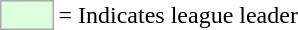<table>
<tr>
<td style="background:#DDFFDD; border:1px solid #aaa; width:2em;"></td>
<td>= Indicates league leader</td>
</tr>
</table>
